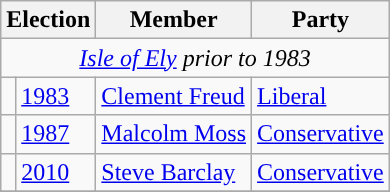<table class="wikitable">
<tr>
<th colspan="2">Election</th>
<th>Member</th>
<th>Party</th>
</tr>
<tr>
<td colspan="4" align="center"><em><a href='#'>Isle of Ely</a> prior to 1983</em></td>
</tr>
<tr>
<td style="color:inherit;background-color: "></td>
<td><a href='#'>1983</a></td>
<td><a href='#'>Clement Freud</a></td>
<td><a href='#'>Liberal</a></td>
</tr>
<tr>
<td style="color:inherit;background-color: "></td>
<td><a href='#'>1987</a></td>
<td><a href='#'>Malcolm Moss</a></td>
<td><a href='#'>Conservative</a></td>
</tr>
<tr>
<td style="color:inherit;background-color: "></td>
<td><a href='#'>2010</a></td>
<td><a href='#'>Steve Barclay</a></td>
<td><a href='#'>Conservative</a></td>
</tr>
<tr>
</tr>
</table>
